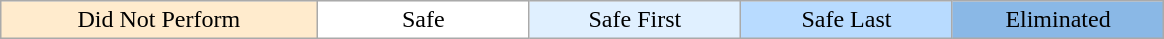<table class="wikitable" style="margin:1em auto; text-align:center;">
<tr>
<td style="background:#FFEBCD; width:15%;">Did Not Perform</td>
<td style="background:white; width:10%;">Safe</td>
<td style="background:#e0f0ff; width:10%;">Safe First</td>
<td style="background:#b8dbff; width:10%;">Safe Last</td>
<td style="background:#8ab8e6; width:10%;">Eliminated</td>
</tr>
</table>
